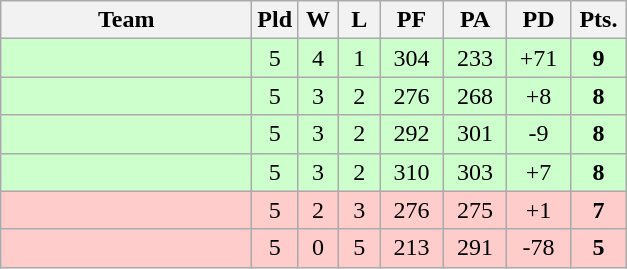<table class=wikitable style="text-align:center">
<tr>
<th width=160>Team</th>
<th width=20>Pld</th>
<th width=20>W</th>
<th width=20>L</th>
<th width=35>PF</th>
<th width=35>PA</th>
<th width=35>PD</th>
<th width=30>Pts.</th>
</tr>
<tr align="center" bgcolor="#CCFFCC">
<td align=left></td>
<td>5</td>
<td>4</td>
<td>1</td>
<td>304</td>
<td>233</td>
<td>+71</td>
<td><strong>9</strong></td>
</tr>
<tr align="center" bgcolor="#CCFFCC">
<td align=left></td>
<td>5</td>
<td>3</td>
<td>2</td>
<td>276</td>
<td>268</td>
<td>+8</td>
<td><strong>8</strong></td>
</tr>
<tr align="center" bgcolor="#CCFFCC">
<td align=left></td>
<td>5</td>
<td>3</td>
<td>2</td>
<td>292</td>
<td>301</td>
<td>-9</td>
<td><strong>8</strong></td>
</tr>
<tr align="center" bgcolor="#CCFFCC">
<td align=left></td>
<td>5</td>
<td>3</td>
<td>2</td>
<td>310</td>
<td>303</td>
<td>+7</td>
<td><strong>8</strong></td>
</tr>
<tr align="center" bgcolor="#FFCCCC">
<td align=left></td>
<td>5</td>
<td>2</td>
<td>3</td>
<td>276</td>
<td>275</td>
<td>+1</td>
<td><strong>7</strong></td>
</tr>
<tr align="center" bgcolor="#FFCCCC">
<td align=left></td>
<td>5</td>
<td>0</td>
<td>5</td>
<td>213</td>
<td>291</td>
<td>-78</td>
<td><strong>5</strong></td>
</tr>
</table>
